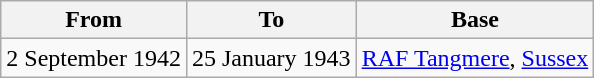<table class="wikitable">
<tr>
<th>From</th>
<th>To</th>
<th>Base</th>
</tr>
<tr>
<td>2 September 1942</td>
<td>25 January 1943</td>
<td><a href='#'>RAF Tangmere</a>, <a href='#'>Sussex</a></td>
</tr>
</table>
